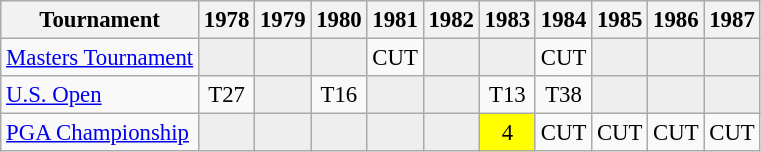<table class="wikitable" style="font-size:95%;text-align:center;">
<tr>
<th>Tournament</th>
<th>1978</th>
<th>1979</th>
<th>1980</th>
<th>1981</th>
<th>1982</th>
<th>1983</th>
<th>1984</th>
<th>1985</th>
<th>1986</th>
<th>1987</th>
</tr>
<tr>
<td align=left><a href='#'>Masters Tournament</a></td>
<td style="background:#eeeeee;"></td>
<td style="background:#eeeeee;"></td>
<td style="background:#eeeeee;"></td>
<td>CUT</td>
<td style="background:#eeeeee;"></td>
<td style="background:#eeeeee;"></td>
<td>CUT</td>
<td style="background:#eeeeee;"></td>
<td style="background:#eeeeee;"></td>
<td style="background:#eeeeee;"></td>
</tr>
<tr>
<td align=left><a href='#'>U.S. Open</a></td>
<td>T27</td>
<td style="background:#eeeeee;"></td>
<td>T16</td>
<td style="background:#eeeeee;"></td>
<td style="background:#eeeeee;"></td>
<td>T13</td>
<td>T38</td>
<td style="background:#eeeeee;"></td>
<td style="background:#eeeeee;"></td>
<td style="background:#eeeeee;"></td>
</tr>
<tr>
<td align=left><a href='#'>PGA Championship</a></td>
<td style="background:#eeeeee;"></td>
<td style="background:#eeeeee;"></td>
<td style="background:#eeeeee;"></td>
<td style="background:#eeeeee;"></td>
<td style="background:#eeeeee;"></td>
<td style="background:yellow;">4</td>
<td>CUT</td>
<td>CUT</td>
<td>CUT</td>
<td>CUT</td>
</tr>
</table>
